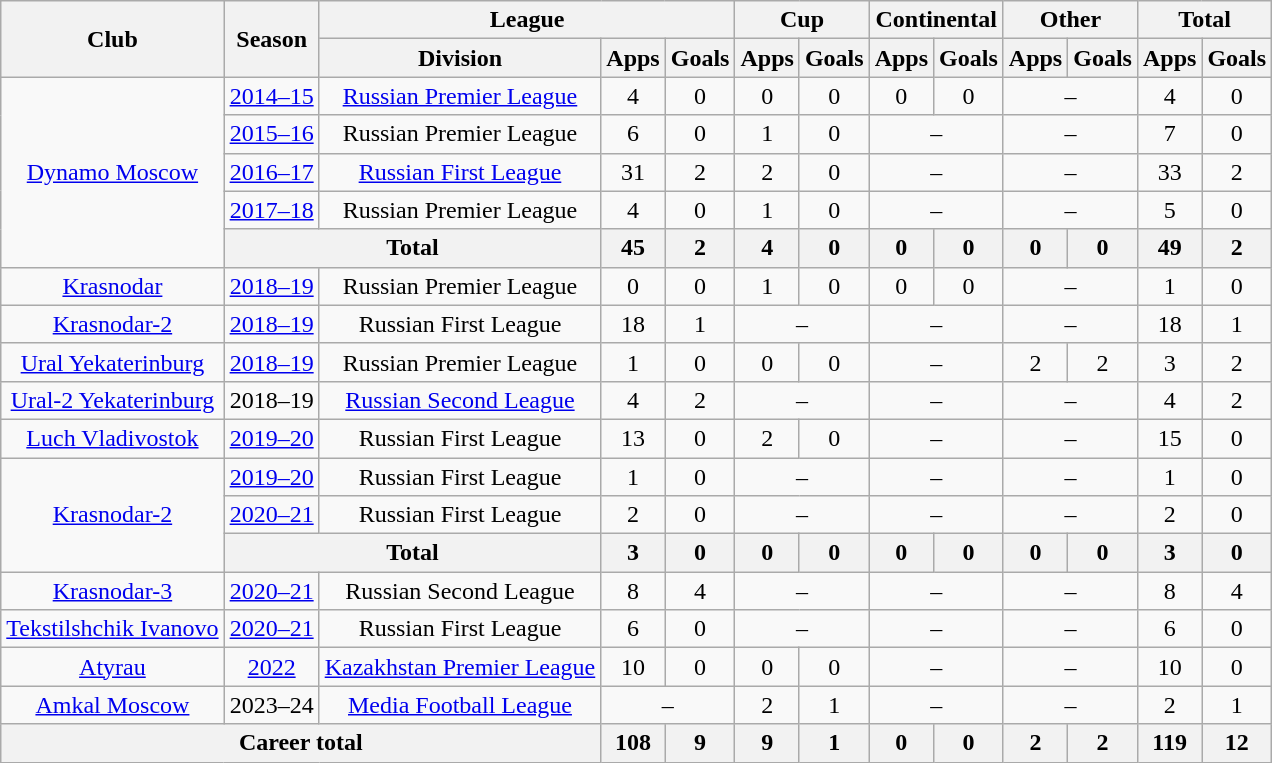<table class="wikitable" style="text-align: center;">
<tr>
<th rowspan=2>Club</th>
<th rowspan=2>Season</th>
<th colspan=3>League</th>
<th colspan=2>Cup</th>
<th colspan=2>Continental</th>
<th colspan=2>Other</th>
<th colspan=2>Total</th>
</tr>
<tr>
<th>Division</th>
<th>Apps</th>
<th>Goals</th>
<th>Apps</th>
<th>Goals</th>
<th>Apps</th>
<th>Goals</th>
<th>Apps</th>
<th>Goals</th>
<th>Apps</th>
<th>Goals</th>
</tr>
<tr>
<td rowspan="5"><a href='#'>Dynamo Moscow</a></td>
<td><a href='#'>2014–15</a></td>
<td><a href='#'>Russian Premier League</a></td>
<td>4</td>
<td>0</td>
<td>0</td>
<td>0</td>
<td>0</td>
<td>0</td>
<td colspan=2>–</td>
<td>4</td>
<td>0</td>
</tr>
<tr>
<td><a href='#'>2015–16</a></td>
<td>Russian Premier League</td>
<td>6</td>
<td>0</td>
<td>1</td>
<td>0</td>
<td colspan=2>–</td>
<td colspan=2>–</td>
<td>7</td>
<td>0</td>
</tr>
<tr>
<td><a href='#'>2016–17</a></td>
<td><a href='#'>Russian First League</a></td>
<td>31</td>
<td>2</td>
<td>2</td>
<td>0</td>
<td colspan=2>–</td>
<td colspan=2>–</td>
<td>33</td>
<td>2</td>
</tr>
<tr>
<td><a href='#'>2017–18</a></td>
<td>Russian Premier League</td>
<td>4</td>
<td>0</td>
<td>1</td>
<td>0</td>
<td colspan=2>–</td>
<td colspan=2>–</td>
<td>5</td>
<td>0</td>
</tr>
<tr>
<th colspan=2>Total</th>
<th>45</th>
<th>2</th>
<th>4</th>
<th>0</th>
<th>0</th>
<th>0</th>
<th>0</th>
<th>0</th>
<th>49</th>
<th>2</th>
</tr>
<tr>
<td><a href='#'>Krasnodar</a></td>
<td><a href='#'>2018–19</a></td>
<td>Russian Premier League</td>
<td>0</td>
<td>0</td>
<td>1</td>
<td>0</td>
<td>0</td>
<td>0</td>
<td colspan=2>–</td>
<td>1</td>
<td>0</td>
</tr>
<tr>
<td><a href='#'>Krasnodar-2</a></td>
<td><a href='#'>2018–19</a></td>
<td>Russian First League</td>
<td>18</td>
<td>1</td>
<td colspan=2>–</td>
<td colspan=2>–</td>
<td colspan=2>–</td>
<td>18</td>
<td>1</td>
</tr>
<tr>
<td><a href='#'>Ural Yekaterinburg</a></td>
<td><a href='#'>2018–19</a></td>
<td>Russian Premier League</td>
<td>1</td>
<td>0</td>
<td>0</td>
<td>0</td>
<td colspan=2>–</td>
<td>2</td>
<td>2</td>
<td>3</td>
<td>2</td>
</tr>
<tr>
<td><a href='#'>Ural-2 Yekaterinburg</a></td>
<td>2018–19</td>
<td><a href='#'>Russian Second League</a></td>
<td>4</td>
<td>2</td>
<td colspan=2>–</td>
<td colspan=2>–</td>
<td colspan=2>–</td>
<td>4</td>
<td>2</td>
</tr>
<tr>
<td><a href='#'>Luch Vladivostok</a></td>
<td><a href='#'>2019–20</a></td>
<td>Russian First League</td>
<td>13</td>
<td>0</td>
<td>2</td>
<td>0</td>
<td colspan=2>–</td>
<td colspan=2>–</td>
<td>15</td>
<td>0</td>
</tr>
<tr>
<td rowspan="3"><a href='#'>Krasnodar-2</a></td>
<td><a href='#'>2019–20</a></td>
<td>Russian First League</td>
<td>1</td>
<td>0</td>
<td colspan=2>–</td>
<td colspan=2>–</td>
<td colspan=2>–</td>
<td>1</td>
<td>0</td>
</tr>
<tr>
<td><a href='#'>2020–21</a></td>
<td>Russian First League</td>
<td>2</td>
<td>0</td>
<td colspan=2>–</td>
<td colspan=2>–</td>
<td colspan=2>–</td>
<td>2</td>
<td>0</td>
</tr>
<tr>
<th colspan=2>Total</th>
<th>3</th>
<th>0</th>
<th>0</th>
<th>0</th>
<th>0</th>
<th>0</th>
<th>0</th>
<th>0</th>
<th>3</th>
<th>0</th>
</tr>
<tr>
<td><a href='#'>Krasnodar-3</a></td>
<td><a href='#'>2020–21</a></td>
<td>Russian Second League</td>
<td>8</td>
<td>4</td>
<td colspan=2>–</td>
<td colspan=2>–</td>
<td colspan=2>–</td>
<td>8</td>
<td>4</td>
</tr>
<tr>
<td><a href='#'>Tekstilshchik Ivanovo</a></td>
<td><a href='#'>2020–21</a></td>
<td>Russian First League</td>
<td>6</td>
<td>0</td>
<td colspan=2>–</td>
<td colspan=2>–</td>
<td colspan=2>–</td>
<td>6</td>
<td>0</td>
</tr>
<tr>
<td><a href='#'>Atyrau</a></td>
<td><a href='#'>2022</a></td>
<td><a href='#'>Kazakhstan Premier League</a></td>
<td>10</td>
<td>0</td>
<td>0</td>
<td>0</td>
<td colspan=2>–</td>
<td colspan=2>–</td>
<td>10</td>
<td>0</td>
</tr>
<tr>
<td><a href='#'>Amkal Moscow</a></td>
<td>2023–24</td>
<td><a href='#'>Media Football League</a></td>
<td colspan=2>–</td>
<td>2</td>
<td>1</td>
<td colspan=2>–</td>
<td colspan=2>–</td>
<td>2</td>
<td>1</td>
</tr>
<tr>
<th colspan=3>Career total</th>
<th>108</th>
<th>9</th>
<th>9</th>
<th>1</th>
<th>0</th>
<th>0</th>
<th>2</th>
<th>2</th>
<th>119</th>
<th>12</th>
</tr>
</table>
